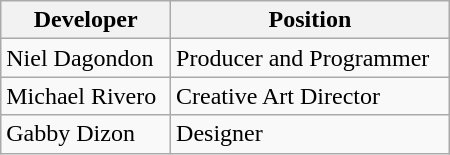<table class="wikitable" width="300px">
<tr>
<th>Developer</th>
<th>Position</th>
</tr>
<tr>
<td>Niel Dagondon</td>
<td>Producer and Programmer</td>
</tr>
<tr>
<td>Michael Rivero</td>
<td>Creative Art Director</td>
</tr>
<tr>
<td>Gabby Dizon</td>
<td>Designer</td>
</tr>
</table>
